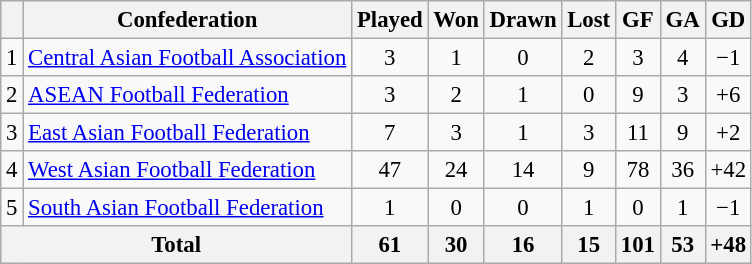<table class="wikitable plainrowheaders sortable" style="text-align:center;font-size:95%">
<tr>
<th></th>
<th>Confederation</th>
<th>Played</th>
<th>Won</th>
<th>Drawn</th>
<th>Lost</th>
<th>GF</th>
<th>GA</th>
<th>GD</th>
</tr>
<tr align=center>
<td>1</td>
<td align=left><a href='#'>Central Asian Football Association</a></td>
<td align="center">3</td>
<td align="center">1</td>
<td align="center">0</td>
<td align="center">2</td>
<td align="center">3</td>
<td align="center">4</td>
<td align="center">−1</td>
</tr>
<tr align=center>
<td>2</td>
<td align=left><a href='#'>ASEAN Football Federation</a></td>
<td align="center">3</td>
<td align="center">2</td>
<td align="center">1</td>
<td align="center">0</td>
<td align="center">9</td>
<td align="center">3</td>
<td align="center">+6</td>
</tr>
<tr align=center>
<td>3</td>
<td align=left><a href='#'>East Asian Football Federation</a></td>
<td align="center">7</td>
<td align="center">3</td>
<td align="center">1</td>
<td align="center">3</td>
<td align="center">11</td>
<td align="center">9</td>
<td align="center">+2</td>
</tr>
<tr align=center>
<td>4</td>
<td align=left><a href='#'>West Asian Football Federation</a></td>
<td align="center">47</td>
<td align="center">24</td>
<td align="center">14</td>
<td align="center">9</td>
<td align="center">78</td>
<td align="center">36</td>
<td align="center">+42</td>
</tr>
<tr align=center>
<td>5</td>
<td align=left><a href='#'>South Asian Football Federation</a></td>
<td align="center">1</td>
<td align="center">0</td>
<td align="center">0</td>
<td align="center">1</td>
<td align="center">0</td>
<td align="center">1</td>
<td align="center">−1</td>
</tr>
<tr>
<th colspan=2>Total</th>
<th>61</th>
<th>30</th>
<th>16</th>
<th>15</th>
<th>101</th>
<th>53</th>
<th>+48</th>
</tr>
</table>
